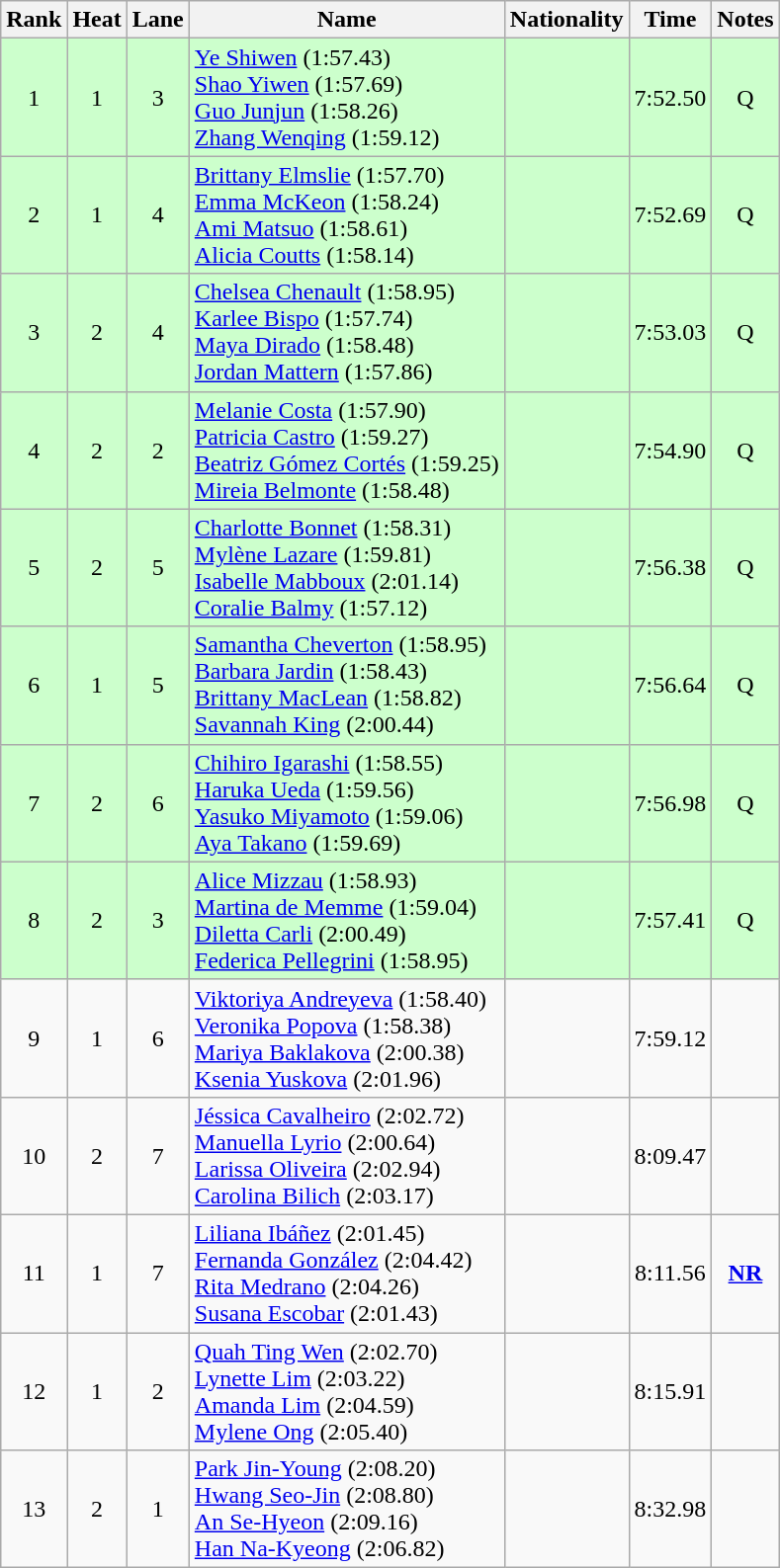<table class="wikitable sortable" style="text-align:center">
<tr>
<th>Rank</th>
<th>Heat</th>
<th>Lane</th>
<th>Name</th>
<th>Nationality</th>
<th>Time</th>
<th>Notes</th>
</tr>
<tr bgcolor=ccffcc>
<td>1</td>
<td>1</td>
<td>3</td>
<td align="left"><a href='#'>Ye Shiwen</a> (1:57.43)<br><a href='#'>Shao Yiwen</a> (1:57.69)<br><a href='#'>Guo Junjun</a> (1:58.26)<br><a href='#'>Zhang Wenqing</a> (1:59.12)</td>
<td align=left></td>
<td>7:52.50</td>
<td>Q</td>
</tr>
<tr bgcolor=ccffcc>
<td>2</td>
<td>1</td>
<td>4</td>
<td align="left"><a href='#'>Brittany Elmslie</a> (1:57.70)<br><a href='#'>Emma McKeon</a> (1:58.24)<br><a href='#'>Ami Matsuo</a> (1:58.61)<br><a href='#'>Alicia Coutts</a> (1:58.14)</td>
<td align=left></td>
<td>7:52.69</td>
<td>Q</td>
</tr>
<tr bgcolor=ccffcc>
<td>3</td>
<td>2</td>
<td>4</td>
<td align="left"><a href='#'>Chelsea Chenault</a> (1:58.95)<br><a href='#'>Karlee Bispo</a> (1:57.74)<br><a href='#'>Maya Dirado</a> (1:58.48)<br><a href='#'>Jordan Mattern</a> (1:57.86)</td>
<td align=left></td>
<td>7:53.03</td>
<td>Q</td>
</tr>
<tr bgcolor=ccffcc>
<td>4</td>
<td>2</td>
<td>2</td>
<td align="left"><a href='#'>Melanie Costa</a> (1:57.90)<br><a href='#'>Patricia Castro</a> (1:59.27)<br><a href='#'>Beatriz Gómez Cortés</a> (1:59.25)<br><a href='#'>Mireia Belmonte</a> (1:58.48)</td>
<td align=left></td>
<td>7:54.90</td>
<td>Q</td>
</tr>
<tr bgcolor=ccffcc>
<td>5</td>
<td>2</td>
<td>5</td>
<td align="left"><a href='#'>Charlotte Bonnet</a> (1:58.31)<br><a href='#'>Mylène Lazare</a> (1:59.81)<br><a href='#'>Isabelle Mabboux</a> (2:01.14)<br><a href='#'>Coralie Balmy</a> (1:57.12)</td>
<td align=left></td>
<td>7:56.38</td>
<td>Q</td>
</tr>
<tr bgcolor=ccffcc>
<td>6</td>
<td>1</td>
<td>5</td>
<td align="left"><a href='#'>Samantha Cheverton</a> (1:58.95)<br><a href='#'>Barbara Jardin</a> (1:58.43)<br><a href='#'>Brittany MacLean</a> (1:58.82)<br><a href='#'>Savannah King</a> (2:00.44)</td>
<td align=left></td>
<td>7:56.64</td>
<td>Q</td>
</tr>
<tr bgcolor=ccffcc>
<td>7</td>
<td>2</td>
<td>6</td>
<td align="left"><a href='#'>Chihiro Igarashi</a> (1:58.55)<br><a href='#'>Haruka Ueda</a> (1:59.56)<br><a href='#'>Yasuko Miyamoto</a> (1:59.06)<br><a href='#'>Aya Takano</a> (1:59.69)</td>
<td align=left></td>
<td>7:56.98</td>
<td>Q</td>
</tr>
<tr bgcolor=ccffcc>
<td>8</td>
<td>2</td>
<td>3</td>
<td align="left"><a href='#'>Alice Mizzau</a> (1:58.93)<br><a href='#'>Martina de Memme</a> (1:59.04)<br><a href='#'>Diletta Carli</a> (2:00.49)<br><a href='#'>Federica Pellegrini</a> (1:58.95)</td>
<td align=left></td>
<td>7:57.41</td>
<td>Q</td>
</tr>
<tr>
<td>9</td>
<td>1</td>
<td>6</td>
<td align="left"><a href='#'>Viktoriya Andreyeva</a> (1:58.40)<br><a href='#'>Veronika Popova</a> (1:58.38)<br><a href='#'>Mariya Baklakova</a> (2:00.38)<br><a href='#'>Ksenia Yuskova</a> (2:01.96)</td>
<td align=left></td>
<td>7:59.12</td>
<td></td>
</tr>
<tr>
<td>10</td>
<td>2</td>
<td>7</td>
<td align="left"><a href='#'>Jéssica Cavalheiro</a> (2:02.72)<br><a href='#'>Manuella Lyrio</a> (2:00.64)<br><a href='#'>Larissa Oliveira</a> (2:02.94)<br><a href='#'>Carolina Bilich</a> (2:03.17)</td>
<td align=left></td>
<td>8:09.47</td>
<td></td>
</tr>
<tr>
<td>11</td>
<td>1</td>
<td>7</td>
<td align="left"><a href='#'>Liliana Ibáñez</a> (2:01.45)<br><a href='#'>Fernanda González</a> (2:04.42)<br><a href='#'>Rita Medrano</a> (2:04.26)<br><a href='#'>Susana Escobar</a> (2:01.43)</td>
<td align=left></td>
<td>8:11.56</td>
<td><strong><a href='#'>NR</a></strong></td>
</tr>
<tr>
<td>12</td>
<td>1</td>
<td>2</td>
<td align="left"><a href='#'>Quah Ting Wen</a> (2:02.70)<br><a href='#'>Lynette Lim</a> (2:03.22)<br><a href='#'>Amanda Lim</a> (2:04.59)<br><a href='#'>Mylene Ong</a> (2:05.40)</td>
<td align=left></td>
<td>8:15.91</td>
<td></td>
</tr>
<tr>
<td>13</td>
<td>2</td>
<td>1</td>
<td align="left"><a href='#'>Park Jin-Young</a> (2:08.20)<br><a href='#'>Hwang Seo-Jin</a> (2:08.80)<br><a href='#'>An Se-Hyeon</a> (2:09.16)<br><a href='#'>Han Na-Kyeong</a> (2:06.82)</td>
<td align=left></td>
<td>8:32.98</td>
<td></td>
</tr>
</table>
